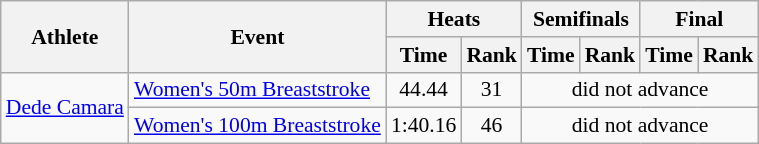<table class=wikitable style="font-size:90%">
<tr>
<th rowspan="2">Athlete</th>
<th rowspan="2">Event</th>
<th colspan="2">Heats</th>
<th colspan="2">Semifinals</th>
<th colspan="2">Final</th>
</tr>
<tr>
<th>Time</th>
<th>Rank</th>
<th>Time</th>
<th>Rank</th>
<th>Time</th>
<th>Rank</th>
</tr>
<tr>
<td rowspan="2"><a href='#'>Dede Camara</a></td>
<td><a href='#'>Women's 50m Breaststroke</a></td>
<td align=center>44.44</td>
<td align=center>31</td>
<td align=center colspan=4>did not advance</td>
</tr>
<tr>
<td><a href='#'>Women's 100m Breaststroke</a></td>
<td align=center>1:40.16</td>
<td align=center>46</td>
<td align=center colspan=4>did not advance</td>
</tr>
</table>
